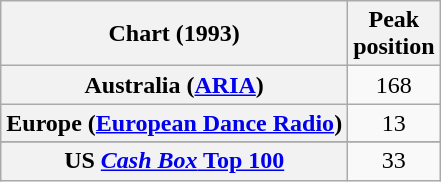<table class="wikitable sortable plainrowheaders" style="text-align:center">
<tr>
<th scope="col">Chart (1993)</th>
<th scope="col">Peak<br>position</th>
</tr>
<tr>
<th scope="row">Australia (<a href='#'>ARIA</a>)</th>
<td align="center">168</td>
</tr>
<tr>
<th scope="row">Europe (<a href='#'>European Dance Radio</a>)</th>
<td>13</td>
</tr>
<tr>
</tr>
<tr>
</tr>
<tr>
</tr>
<tr>
</tr>
<tr>
</tr>
<tr>
<th scope="row">US <a href='#'><em>Cash Box</em> Top 100</a></th>
<td>33</td>
</tr>
</table>
